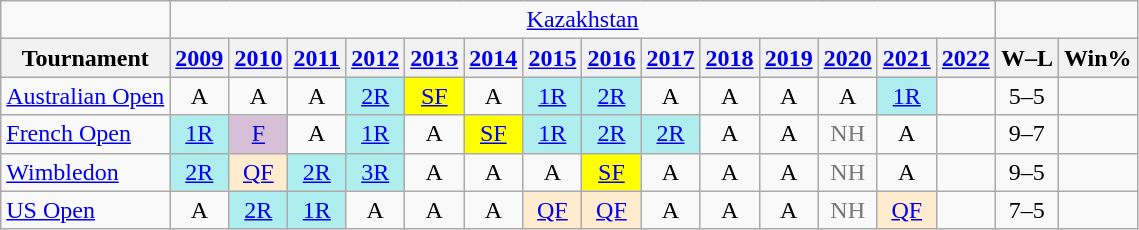<table class=wikitable style=text-align:center;>
<tr>
<td></td>
<td colspan="14"><a href='#'>Kazakhstan</a></td>
<td colspan=2></td>
</tr>
<tr>
<th>Tournament</th>
<th><a href='#'>2009</a></th>
<th><a href='#'>2010</a></th>
<th><a href='#'>2011</a></th>
<th><a href='#'>2012</a></th>
<th><a href='#'>2013</a></th>
<th><a href='#'>2014</a></th>
<th><a href='#'>2015</a></th>
<th><a href='#'>2016</a></th>
<th><a href='#'>2017</a></th>
<th><a href='#'>2018</a></th>
<th><a href='#'>2019</a></th>
<th><a href='#'>2020</a></th>
<th><a href='#'>2021</a></th>
<th><a href='#'>2022</a></th>
<th>W–L</th>
<th>Win%</th>
</tr>
<tr>
<td align=left><a href='#'>Australian Open</a></td>
<td>A</td>
<td>A</td>
<td>A</td>
<td style=background:#afeeee><a href='#'>2R</a></td>
<td style=background:yellow><a href='#'>SF</a></td>
<td>A</td>
<td style=background:#afeeee><a href='#'>1R</a></td>
<td style=background:#afeeee><a href='#'>2R</a></td>
<td>A</td>
<td>A</td>
<td>A</td>
<td>A</td>
<td style=background:#afeeee><a href='#'>1R</a></td>
<td></td>
<td>5–5</td>
<td></td>
</tr>
<tr>
<td align=left><a href='#'>French Open</a></td>
<td style=background:#afeeee><a href='#'>1R</a></td>
<td style=background:thistle><a href='#'>F</a></td>
<td>A</td>
<td style=background:#afeeee><a href='#'>1R</a></td>
<td>A</td>
<td style=background:yellow><a href='#'>SF</a></td>
<td style=background:#afeeee><a href='#'>1R</a></td>
<td style=background:#afeeee><a href='#'>2R</a></td>
<td style=background:#afeeee><a href='#'>2R</a></td>
<td>A</td>
<td>A</td>
<td style="color:#767676;">NH</td>
<td>A</td>
<td></td>
<td>9–7</td>
<td></td>
</tr>
<tr>
<td align=left><a href='#'>Wimbledon</a></td>
<td style=background:#afeeee><a href='#'>2R</a></td>
<td style=background:#ffebcd><a href='#'>QF</a></td>
<td style=background:#afeeee><a href='#'>2R</a></td>
<td style=background:#afeeee><a href='#'>3R</a></td>
<td>A</td>
<td>A</td>
<td>A</td>
<td style=background:yellow><a href='#'>SF</a></td>
<td>A</td>
<td>A</td>
<td>A</td>
<td style="color:#767676;">NH</td>
<td>A</td>
<td></td>
<td>9–5</td>
<td></td>
</tr>
<tr>
<td align=left><a href='#'>US Open</a></td>
<td>A</td>
<td style=background:#afeeee><a href='#'>2R</a></td>
<td style=background:#afeeee><a href='#'>1R</a></td>
<td>A</td>
<td>A</td>
<td>A</td>
<td style=background:#ffebcd><a href='#'>QF</a></td>
<td style=background:#ffebcd><a href='#'>QF</a></td>
<td>A</td>
<td>A</td>
<td>A</td>
<td style="color:#767676;">NH</td>
<td bgcolor=ffebcd><a href='#'>QF</a></td>
<td></td>
<td>7–5</td>
<td></td>
</tr>
</table>
